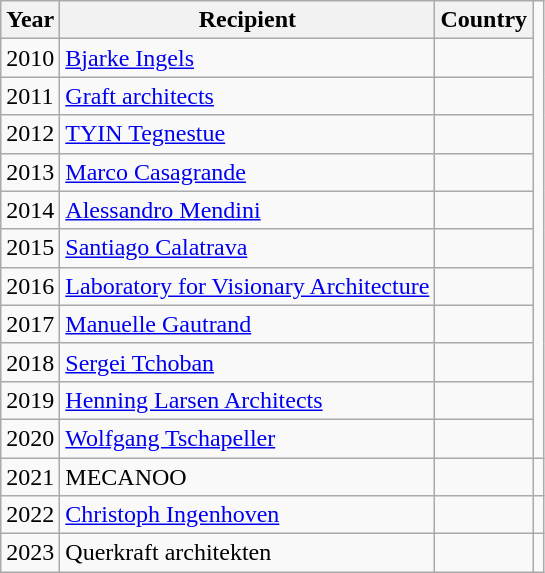<table class="wikitable">
<tr>
<th>Year</th>
<th>Recipient</th>
<th>Country</th>
</tr>
<tr>
<td>2010</td>
<td><a href='#'>Bjarke Ingels</a></td>
<td></td>
</tr>
<tr>
<td>2011</td>
<td><a href='#'>Graft architects</a></td>
<td></td>
</tr>
<tr>
<td>2012</td>
<td><a href='#'>TYIN Tegnestue</a></td>
<td></td>
</tr>
<tr>
<td>2013</td>
<td><a href='#'>Marco Casagrande</a></td>
<td></td>
</tr>
<tr>
<td>2014</td>
<td><a href='#'>Alessandro Mendini</a></td>
<td> </td>
</tr>
<tr>
<td>2015</td>
<td><a href='#'>Santiago Calatrava</a></td>
<td></td>
</tr>
<tr>
<td>2016</td>
<td><a href='#'>Laboratory for Visionary Architecture</a></td>
<td></td>
</tr>
<tr>
<td>2017</td>
<td><a href='#'>Manuelle Gautrand</a></td>
<td></td>
</tr>
<tr>
<td>2018</td>
<td><a href='#'>Sergei Tchoban</a></td>
<td> </td>
</tr>
<tr>
<td>2019</td>
<td><a href='#'>Henning Larsen Architects</a></td>
<td></td>
</tr>
<tr>
<td>2020</td>
<td><a href='#'>Wolfgang Tschapeller</a></td>
<td></td>
</tr>
<tr>
<td>2021</td>
<td>MECANOO</td>
<td></td>
<td></td>
</tr>
<tr>
<td>2022</td>
<td><a href='#'>Christoph Ingenhoven</a></td>
<td></td>
<td></td>
</tr>
<tr>
<td>2023</td>
<td>Querkraft architekten</td>
<td></td>
<td></td>
</tr>
</table>
